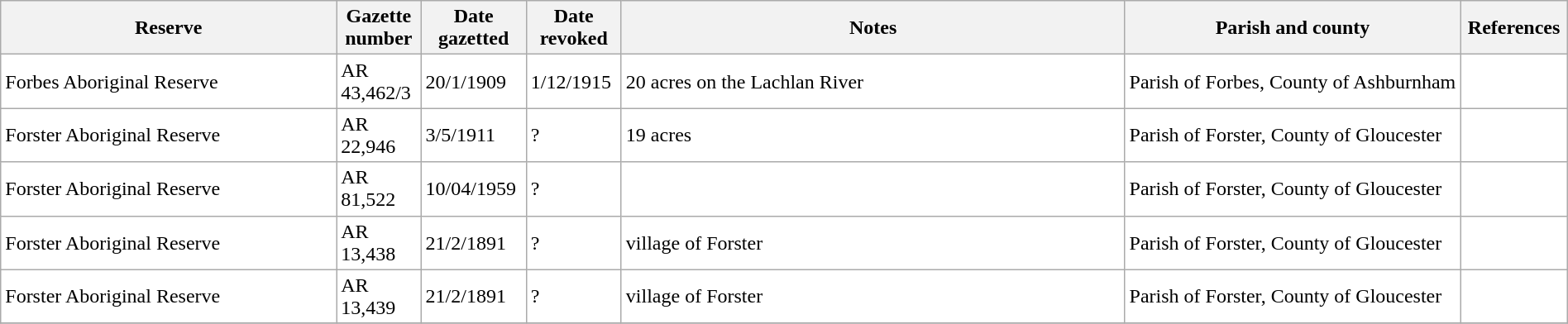<table class="wikitable" style="width:100%; background:#fff;">
<tr>
<th scope="col" style="width:20%;">Reserve</th>
<th scope="col" style="width:5%;">Gazette number</th>
<th scope="col" style="width:5%;">Date gazetted</th>
<th scope="col" style="width:5%;">Date revoked</th>
<th scope="col" class="unsortable" style="width: 30%">Notes</th>
<th scope="col" class="unsortable" style="width: 20%">Parish and county</th>
<th scope="col" class="unsortable" style="width: 5%">References</th>
</tr>
<tr>
<td>Forbes Aboriginal Reserve</td>
<td>AR 43,462/3</td>
<td>20/1/1909</td>
<td>1/12/1915</td>
<td>20 acres on the Lachlan River</td>
<td>Parish of Forbes, County of Ashburnham</td>
<td></td>
</tr>
<tr>
<td>Forster Aboriginal Reserve</td>
<td>AR 22,946</td>
<td>3/5/1911</td>
<td>?</td>
<td>19 acres</td>
<td>Parish of Forster, County of Gloucester</td>
<td></td>
</tr>
<tr>
<td>Forster Aboriginal Reserve</td>
<td>AR 81,522</td>
<td>10/04/1959</td>
<td>?</td>
<td></td>
<td>Parish of Forster, County of Gloucester</td>
<td></td>
</tr>
<tr>
<td>Forster Aboriginal Reserve</td>
<td>AR 13,438</td>
<td>21/2/1891</td>
<td>?</td>
<td>village of Forster</td>
<td>Parish of Forster, County of Gloucester</td>
<td></td>
</tr>
<tr>
<td>Forster Aboriginal Reserve</td>
<td>AR 13,439</td>
<td>21/2/1891</td>
<td>?</td>
<td>village of Forster</td>
<td>Parish of Forster, County of Gloucester</td>
<td></td>
</tr>
<tr>
</tr>
</table>
